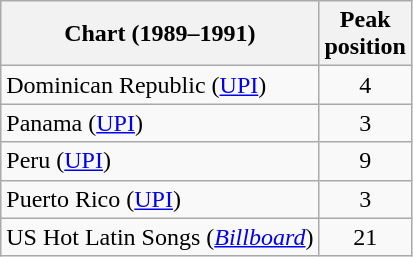<table class="wikitable sortable">
<tr>
<th>Chart (1989–1991)</th>
<th>Peak<br>position</th>
</tr>
<tr>
<td>Dominican Republic (<a href='#'>UPI</a>)</td>
<td align="center">4</td>
</tr>
<tr>
<td>Panama (<a href='#'>UPI</a>)</td>
<td align="center">3</td>
</tr>
<tr>
<td>Peru (<a href='#'>UPI</a>)</td>
<td align="center">9</td>
</tr>
<tr>
<td>Puerto Rico (<a href='#'>UPI</a>)</td>
<td align="center">3</td>
</tr>
<tr>
<td>US Hot Latin Songs (<a href='#'><em>Billboard</em></a>)</td>
<td align="center">21</td>
</tr>
</table>
